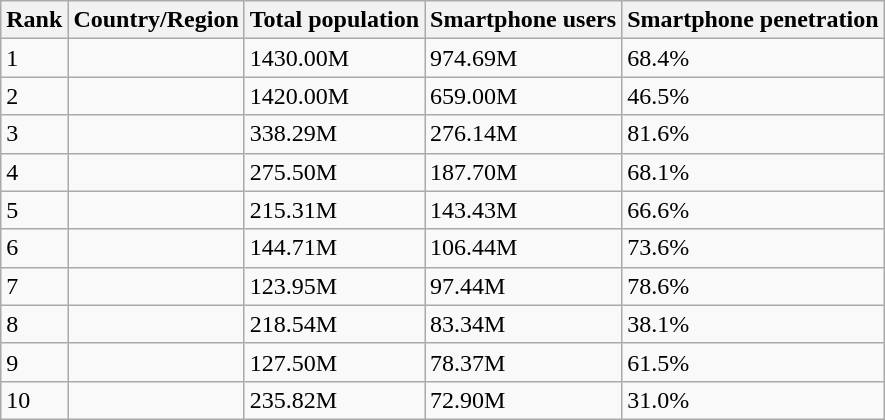<table class="wikitable sortable">
<tr>
<th>Rank</th>
<th>Country/Region</th>
<th data-sort-type="number">Total population</th>
<th data-sort-type="number">Smartphone users</th>
<th>Smartphone penetration</th>
</tr>
<tr>
<td>1</td>
<td></td>
<td>1430.00M</td>
<td>974.69M</td>
<td>68.4%</td>
</tr>
<tr>
<td>2</td>
<td></td>
<td>1420.00M</td>
<td>659.00M</td>
<td>46.5%</td>
</tr>
<tr>
<td>3</td>
<td></td>
<td>338.29M</td>
<td>276.14M</td>
<td>81.6%</td>
</tr>
<tr>
<td>4</td>
<td></td>
<td>275.50M</td>
<td>187.70M</td>
<td>68.1%</td>
</tr>
<tr>
<td>5</td>
<td></td>
<td>215.31M</td>
<td>143.43M</td>
<td>66.6%</td>
</tr>
<tr>
<td>6</td>
<td></td>
<td>144.71M</td>
<td>106.44M</td>
<td>73.6%</td>
</tr>
<tr>
<td>7</td>
<td></td>
<td>123.95M</td>
<td>97.44M</td>
<td>78.6%</td>
</tr>
<tr>
<td>8</td>
<td></td>
<td>218.54M</td>
<td>83.34M</td>
<td>38.1%</td>
</tr>
<tr>
<td>9</td>
<td></td>
<td>127.50M</td>
<td>78.37M</td>
<td>61.5%</td>
</tr>
<tr>
<td>10</td>
<td></td>
<td>235.82M</td>
<td>72.90M</td>
<td>31.0%</td>
</tr>
</table>
